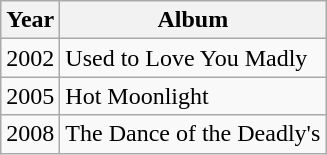<table class="wikitable">
<tr>
<th>Year</th>
<th>Album</th>
</tr>
<tr>
<td>2002</td>
<td>Used to Love You Madly</td>
</tr>
<tr>
<td>2005</td>
<td>Hot Moonlight</td>
</tr>
<tr>
<td>2008</td>
<td>The Dance of the Deadly's</td>
</tr>
</table>
